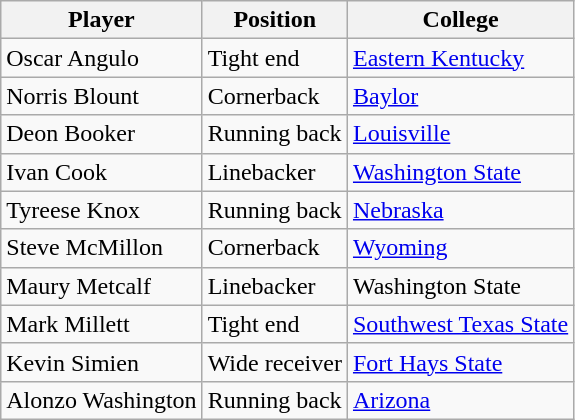<table class="wikitable">
<tr>
<th>Player</th>
<th>Position</th>
<th>College</th>
</tr>
<tr>
<td>Oscar Angulo</td>
<td>Tight end</td>
<td><a href='#'>Eastern Kentucky</a></td>
</tr>
<tr>
<td>Norris Blount</td>
<td>Cornerback</td>
<td><a href='#'>Baylor</a></td>
</tr>
<tr>
<td>Deon Booker</td>
<td>Running back</td>
<td><a href='#'>Louisville</a></td>
</tr>
<tr>
<td>Ivan Cook</td>
<td>Linebacker</td>
<td><a href='#'>Washington State</a></td>
</tr>
<tr>
<td>Tyreese Knox</td>
<td>Running back</td>
<td><a href='#'>Nebraska</a></td>
</tr>
<tr>
<td>Steve McMillon</td>
<td>Cornerback</td>
<td><a href='#'>Wyoming</a></td>
</tr>
<tr>
<td>Maury Metcalf</td>
<td>Linebacker</td>
<td>Washington State</td>
</tr>
<tr>
<td>Mark Millett</td>
<td>Tight end</td>
<td><a href='#'>Southwest Texas State</a></td>
</tr>
<tr>
<td>Kevin Simien</td>
<td>Wide receiver</td>
<td><a href='#'>Fort Hays State</a></td>
</tr>
<tr>
<td>Alonzo Washington</td>
<td>Running back</td>
<td><a href='#'>Arizona</a></td>
</tr>
</table>
